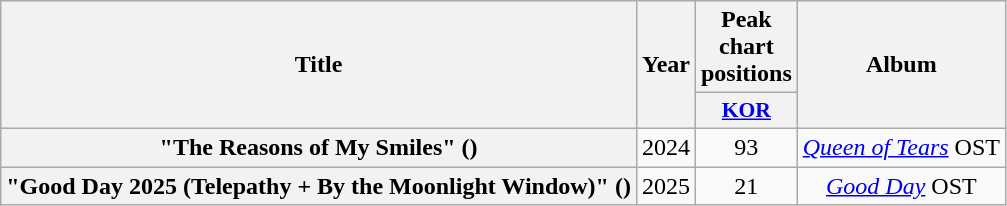<table class="wikitable plainrowheaders" style="text-align:center;">
<tr>
<th scope="col" rowspan="2">Title</th>
<th scope="col" rowspan="2">Year</th>
<th scope="col" colspan="1">Peak chart positions</th>
<th scope="col" rowspan="2">Album</th>
</tr>
<tr>
<th scope="col" style="width:3em;font-size:90%"><a href='#'>KOR</a><br></th>
</tr>
<tr>
<th scope="row">"The Reasons of My Smiles" ()</th>
<td>2024</td>
<td>93</td>
<td><em><a href='#'>Queen of Tears</a></em> OST</td>
</tr>
<tr>
<th scope="row">"Good Day 2025 (Telepathy + By the Moonlight Window)" ()<br></th>
<td>2025</td>
<td>21</td>
<td><em><a href='#'>Good Day</a></em> OST</td>
</tr>
</table>
